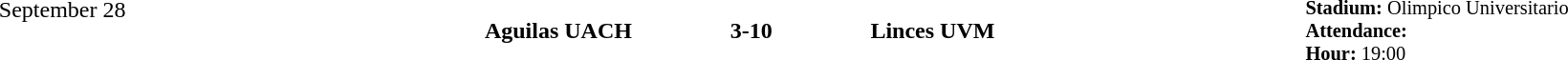<table style="width: 100%; background: transparent;" cellspacing="0">
<tr>
<td align=center valign=top rowspan=3 width=15%>September 28</td>
</tr>
<tr>
<td width=24% align=right><strong>Aguilas UACH</strong></td>
<td align=center width=13%><strong>3-10</strong></td>
<td width=24%><strong>Linces UVM</strong></td>
<td style=font-size:85% rowspan=2 valign=top><strong>Stadium:</strong> Olimpico Universitario <br><strong>Attendance:</strong> <br><strong>Hour:</strong> 19:00</td>
</tr>
</table>
